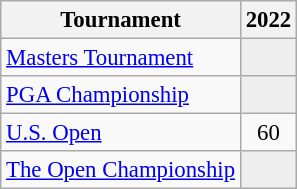<table class="wikitable" style="font-size:95%;text-align:center;">
<tr>
<th>Tournament</th>
<th>2022</th>
</tr>
<tr>
<td align=left><a href='#'>Masters Tournament</a></td>
<td style="background:#eeeeee;"></td>
</tr>
<tr>
<td align=left><a href='#'>PGA Championship</a></td>
<td style="background:#eeeeee;"></td>
</tr>
<tr>
<td align=left><a href='#'>U.S. Open</a></td>
<td>60</td>
</tr>
<tr>
<td align=left><a href='#'>The Open Championship</a></td>
<td style="background:#eeeeee;"></td>
</tr>
</table>
